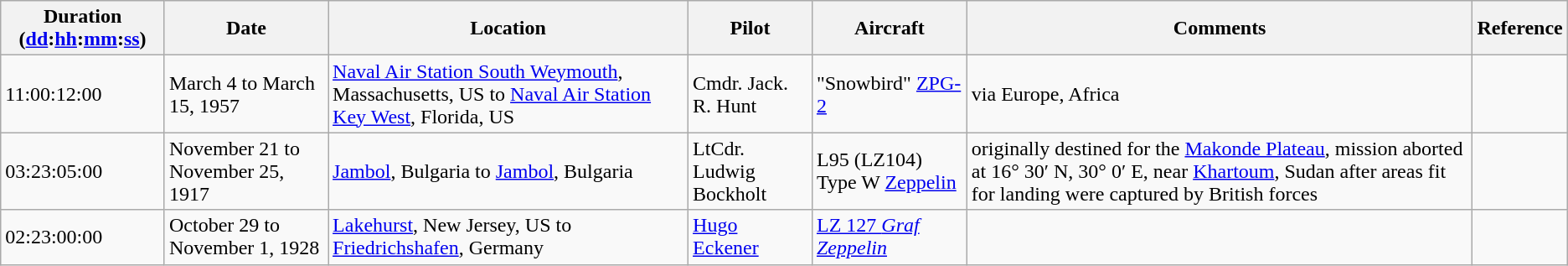<table class="wikitable">
<tr>
<th>Duration (<a href='#'>dd</a>:<a href='#'>hh</a>:<a href='#'>mm</a>:<a href='#'>ss</a>)</th>
<th>Date</th>
<th>Location</th>
<th>Pilot</th>
<th>Aircraft</th>
<th>Comments</th>
<th>Reference</th>
</tr>
<tr>
<td>11:00:12:00</td>
<td>March 4 to March 15, 1957</td>
<td><a href='#'>Naval Air Station South Weymouth</a>, Massachusetts, US to <a href='#'>Naval Air Station Key West</a>, Florida, US</td>
<td>Cmdr. Jack. R. Hunt</td>
<td>"Snowbird" <a href='#'>ZPG-2</a></td>
<td>via Europe, Africa</td>
<td></td>
</tr>
<tr>
<td>03:23:05:00</td>
<td>November 21 to November 25, 1917</td>
<td><a href='#'>Jambol</a>, Bulgaria to <a href='#'>Jambol</a>, Bulgaria</td>
<td>LtCdr. Ludwig Bockholt</td>
<td>L95 (LZ104) Type W <a href='#'>Zeppelin</a></td>
<td>originally destined for the <a href='#'>Makonde Plateau</a>, mission aborted at 16° 30′ N, 30° 0′ E, near <a href='#'>Khartoum</a>, Sudan after areas fit for landing were captured by British forces</td>
<td></td>
</tr>
<tr>
<td>02:23:00:00</td>
<td>October 29 to November 1, 1928</td>
<td><a href='#'>Lakehurst</a>, New Jersey, US to <a href='#'>Friedrichshafen</a>, Germany</td>
<td><a href='#'>Hugo Eckener</a></td>
<td><a href='#'>LZ 127 <em>Graf Zeppelin</em></a></td>
<td></td>
<td></td>
</tr>
</table>
